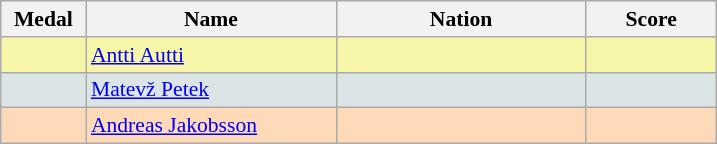<table class=wikitable style="border:1px solid #AAAAAA;font-size:90%">
<tr bgcolor="#E4E4E4">
<th width=50>Medal</th>
<th width=160>Name</th>
<th width=160>Nation</th>
<th width=80>Score</th>
</tr>
<tr bgcolor="#F7F6A8">
<td align="center"></td>
<td><a href='#'>Antti Autti</a></td>
<td></td>
<td align="center"></td>
</tr>
<tr bgcolor="#DCE5E5">
<td align="center"></td>
<td><a href='#'>Matevž Petek</a></td>
<td></td>
<td align="center"></td>
</tr>
<tr bgcolor="#FFDAB9">
<td align="center"></td>
<td><a href='#'>Andreas Jakobsson</a></td>
<td></td>
<td align="center"></td>
</tr>
</table>
